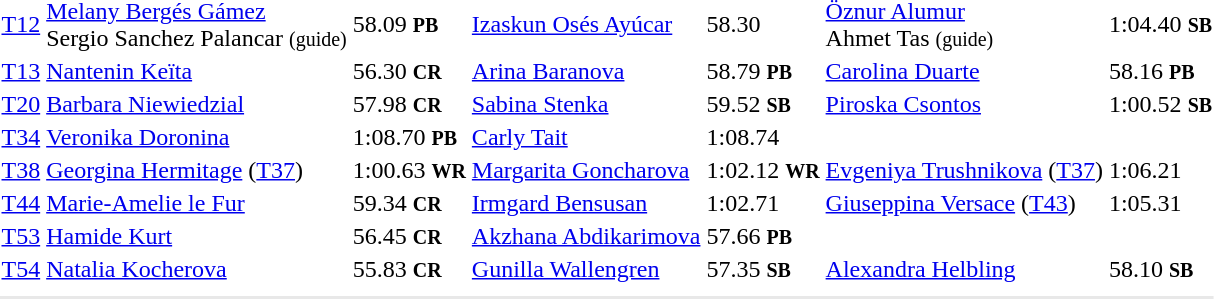<table>
<tr>
<td><a href='#'>T12</a></td>
<td><a href='#'>Melany Bergés Gámez</a><br>Sergio Sanchez Palancar <small>(guide)</small><br></td>
<td>58.09 <small><strong>PB</strong></small></td>
<td><a href='#'>Izaskun Osés Ayúcar</a><br></td>
<td>58.30</td>
<td><a href='#'>Öznur Alumur</a><br>Ahmet Tas <small>(guide)</small><br></td>
<td>1:04.40 <small><strong>SB</strong></small></td>
</tr>
<tr>
<td><a href='#'>T13</a></td>
<td><a href='#'>Nantenin Keïta</a><br></td>
<td>56.30 <small><strong>CR</strong></small></td>
<td><a href='#'>Arina Baranova</a><br></td>
<td>58.79 <small><strong>PB</strong></small></td>
<td><a href='#'>Carolina Duarte</a><br></td>
<td>58.16 <small><strong>PB</strong></small></td>
</tr>
<tr>
<td><a href='#'>T20</a></td>
<td><a href='#'>Barbara Niewiedzial</a><br></td>
<td>57.98 <small><strong>CR</strong></small></td>
<td><a href='#'>Sabina Stenka</a><br></td>
<td>59.52 <small><strong>SB</strong></small></td>
<td><a href='#'>Piroska Csontos</a><br></td>
<td>1:00.52 <small><strong>SB</strong></small></td>
</tr>
<tr>
<td><a href='#'>T34</a></td>
<td><a href='#'>Veronika Doronina</a><br></td>
<td>1:08.70 <small><strong>PB</strong></small></td>
<td><a href='#'>Carly Tait</a><br></td>
<td>1:08.74</td>
<td></td>
<td></td>
</tr>
<tr>
<td><a href='#'>T38</a></td>
<td><a href='#'>Georgina Hermitage</a> (<a href='#'>T37</a>)<br></td>
<td>1:00.63 <small><strong>WR</strong></small></td>
<td><a href='#'>Margarita Goncharova</a><br></td>
<td>1:02.12 <small><strong>WR</strong></small></td>
<td><a href='#'>Evgeniya Trushnikova</a> (<a href='#'>T37</a>)<br></td>
<td>1:06.21</td>
</tr>
<tr>
<td><a href='#'>T44</a></td>
<td><a href='#'>Marie-Amelie le Fur</a><br></td>
<td>59.34 <small><strong>CR</strong></small></td>
<td><a href='#'>Irmgard Bensusan</a><br></td>
<td>1:02.71</td>
<td><a href='#'>Giuseppina Versace</a> (<a href='#'>T43</a>)<br></td>
<td>1:05.31</td>
</tr>
<tr>
<td><a href='#'>T53</a></td>
<td><a href='#'>Hamide Kurt</a><br></td>
<td>56.45 <small><strong>CR</strong></small></td>
<td><a href='#'>Akzhana Abdikarimova</a><br></td>
<td>57.66 <small><strong>PB</strong></small></td>
<td></td>
<td></td>
</tr>
<tr>
<td><a href='#'>T54</a></td>
<td><a href='#'>Natalia Kocherova</a><br></td>
<td>55.83 <small><strong>CR</strong></small></td>
<td><a href='#'>Gunilla Wallengren</a><br></td>
<td>57.35 <small><strong>SB</strong></small></td>
<td><a href='#'>Alexandra Helbling</a><br></td>
<td>58.10 <small><strong>SB</strong></small></td>
</tr>
<tr>
<td colspan=7></td>
</tr>
<tr>
</tr>
<tr bgcolor= e8e8e8>
<td colspan=7></td>
</tr>
</table>
